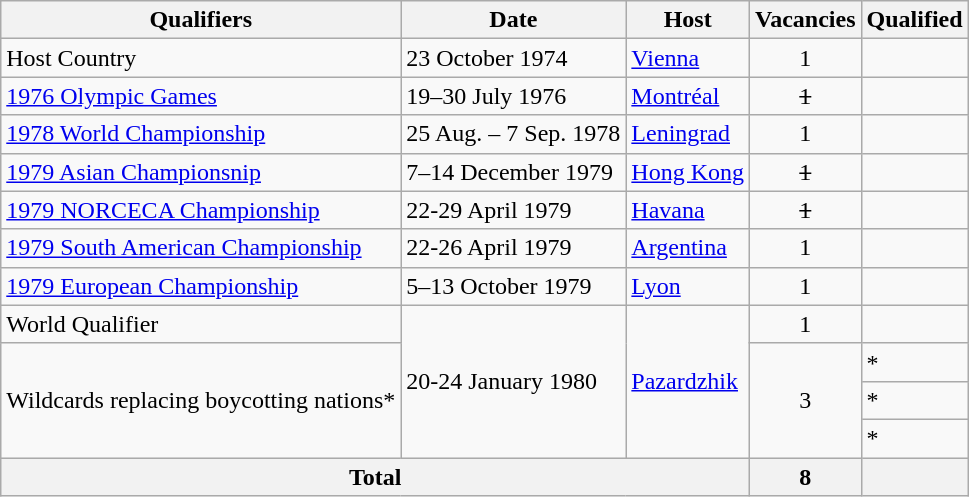<table class="wikitable">
<tr>
<th>Qualifiers</th>
<th>Date</th>
<th>Host</th>
<th>Vacancies</th>
<th>Qualified</th>
</tr>
<tr>
<td>Host Country</td>
<td>23 October 1974</td>
<td> <a href='#'>Vienna</a></td>
<td align="center">1</td>
<td></td>
</tr>
<tr>
<td><a href='#'>1976 Olympic Games</a></td>
<td>19–30 July 1976</td>
<td> <a href='#'>Montréal</a></td>
<td align="center"><s>1</s></td>
<td style="color:#ccc"><s></s></td>
</tr>
<tr>
<td><a href='#'>1978 World Championship</a></td>
<td>25 Aug. – 7 Sep. 1978</td>
<td> <a href='#'>Leningrad</a></td>
<td align="center">1</td>
<td></td>
</tr>
<tr>
<td><a href='#'>1979 Asian Championsnip</a></td>
<td>7–14 December 1979</td>
<td> <a href='#'>Hong Kong</a></td>
<td align="center"><s>1</s></td>
<td style="color:#ccc"><s></s></td>
</tr>
<tr>
<td><a href='#'>1979 NORCECA Championship</a></td>
<td>22-29 April 1979</td>
<td> <a href='#'>Havana</a></td>
<td align="center"><s>1</s></td>
<td style="color:#ccc"><s></s></td>
</tr>
<tr>
<td><a href='#'>1979 South American Championship</a></td>
<td>22-26 April 1979</td>
<td> <a href='#'>Argentina</a></td>
<td align="center">1</td>
<td></td>
</tr>
<tr>
<td><a href='#'>1979 European Championship</a></td>
<td>5–13 October 1979</td>
<td> <a href='#'>Lyon</a></td>
<td align="center">1</td>
<td></td>
</tr>
<tr>
<td>World Qualifier</td>
<td rowspan="4">20-24 January 1980</td>
<td rowspan="4"> <a href='#'>Pazardzhik</a></td>
<td align="center">1</td>
<td></td>
</tr>
<tr>
<td rowspan=3>Wildcards replacing boycotting nations*</td>
<td rowspan="3" align="center">3</td>
<td>*</td>
</tr>
<tr>
<td>*</td>
</tr>
<tr>
<td>*</td>
</tr>
<tr>
<th colspan="3">Total</th>
<th>8</th>
<th></th>
</tr>
</table>
